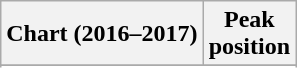<table class="wikitable sortable plainrowheaders" style="text-align:center;">
<tr>
<th>Chart (2016–2017)</th>
<th>Peak<br>position</th>
</tr>
<tr>
</tr>
<tr>
</tr>
<tr>
</tr>
<tr>
</tr>
<tr>
</tr>
</table>
